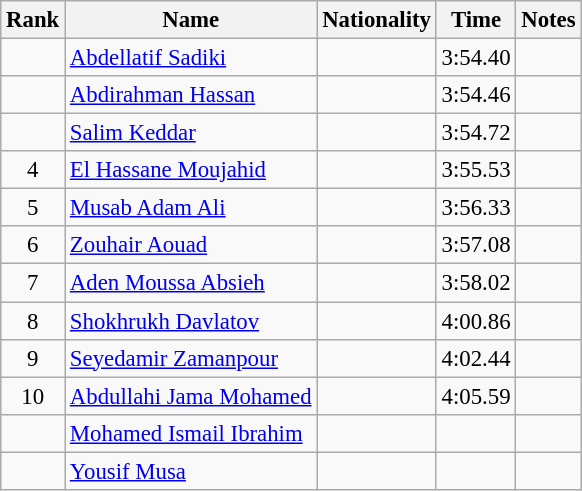<table class="wikitable sortable" style="text-align:center;font-size:95%">
<tr>
<th>Rank</th>
<th>Name</th>
<th>Nationality</th>
<th>Time</th>
<th>Notes</th>
</tr>
<tr>
<td></td>
<td align=left><a href='#'>Abdellatif Sadiki</a></td>
<td align=left></td>
<td>3:54.40</td>
<td></td>
</tr>
<tr>
<td></td>
<td align=left><a href='#'>Abdirahman Hassan</a></td>
<td align=left></td>
<td>3:54.46</td>
<td></td>
</tr>
<tr>
<td></td>
<td align=left><a href='#'>Salim Keddar</a></td>
<td align=left></td>
<td>3:54.72</td>
<td></td>
</tr>
<tr>
<td>4</td>
<td align=left><a href='#'>El Hassane Moujahid</a></td>
<td align=left></td>
<td>3:55.53</td>
<td></td>
</tr>
<tr>
<td>5</td>
<td align=left><a href='#'>Musab Adam Ali</a></td>
<td align=left></td>
<td>3:56.33</td>
<td></td>
</tr>
<tr>
<td>6</td>
<td align=left><a href='#'>Zouhair Aouad</a></td>
<td align=left></td>
<td>3:57.08</td>
<td></td>
</tr>
<tr>
<td>7</td>
<td align=left><a href='#'>Aden Moussa Absieh</a></td>
<td align=left></td>
<td>3:58.02</td>
<td></td>
</tr>
<tr>
<td>8</td>
<td align=left><a href='#'>Shokhrukh Davlatov</a></td>
<td align=left></td>
<td>4:00.86</td>
<td></td>
</tr>
<tr>
<td>9</td>
<td align=left><a href='#'>Seyedamir Zamanpour</a></td>
<td align=left></td>
<td>4:02.44</td>
<td></td>
</tr>
<tr>
<td>10</td>
<td align=left><a href='#'>Abdullahi Jama Mohamed</a></td>
<td align=left></td>
<td>4:05.59</td>
<td></td>
</tr>
<tr>
<td></td>
<td align=left><a href='#'>Mohamed Ismail Ibrahim</a></td>
<td align=left></td>
<td></td>
<td></td>
</tr>
<tr>
<td></td>
<td align=left><a href='#'>Yousif Musa</a></td>
<td align=left></td>
<td></td>
<td></td>
</tr>
</table>
